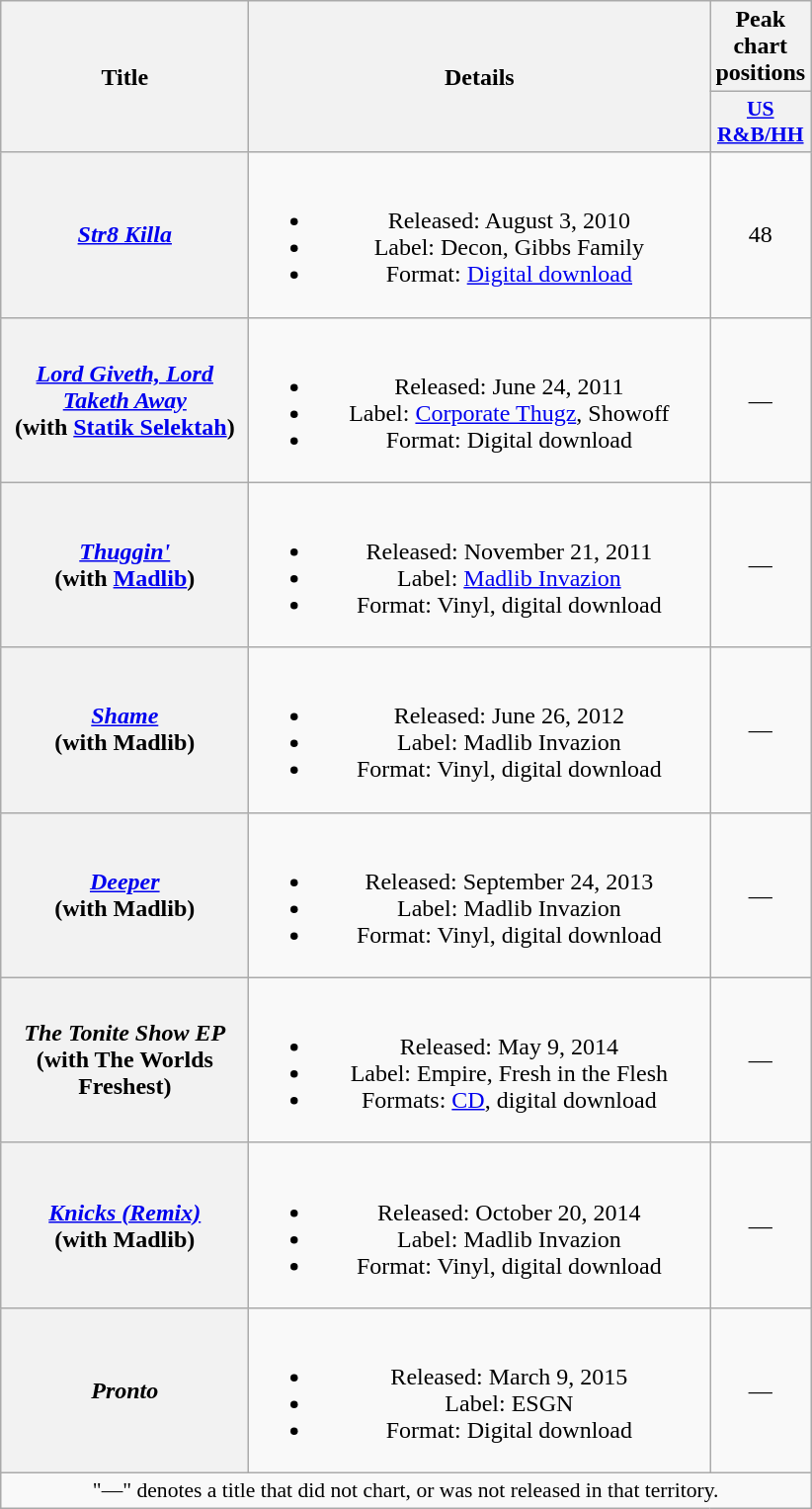<table class="wikitable plainrowheaders" style="text-align:center;">
<tr>
<th scope="col" rowspan="2" style="width:10em;">Title</th>
<th scope="col" rowspan="2" style="width:19em;">Details</th>
<th scope="col" colspan="1">Peak chart positions</th>
</tr>
<tr>
<th scope="col" style="width:3em;font-size:90%;"><a href='#'>US<br>R&B/HH</a><br></th>
</tr>
<tr>
<th scope="row"><em><a href='#'>Str8 Killa</a></em></th>
<td><br><ul><li>Released: August 3, 2010</li><li>Label: Decon, Gibbs Family</li><li>Format: <a href='#'>Digital download</a></li></ul></td>
<td>48</td>
</tr>
<tr>
<th scope="row"><em><a href='#'>Lord Giveth, Lord Taketh Away</a></em><br><span>(with <a href='#'>Statik Selektah</a>)</span></th>
<td><br><ul><li>Released: June 24, 2011</li><li>Label: <a href='#'>Corporate Thugz</a>, Showoff</li><li>Format: Digital download</li></ul></td>
<td>—</td>
</tr>
<tr>
<th scope="row"><em><a href='#'>Thuggin'</a></em><br><span>(with <a href='#'>Madlib</a>)</span></th>
<td><br><ul><li>Released: November 21, 2011</li><li>Label: <a href='#'>Madlib Invazion</a></li><li>Format: Vinyl, digital download</li></ul></td>
<td>—</td>
</tr>
<tr>
<th scope="row"><em><a href='#'>Shame</a></em><br><span>(with Madlib)</span></th>
<td><br><ul><li>Released: June 26, 2012</li><li>Label: Madlib Invazion</li><li>Format: Vinyl, digital download</li></ul></td>
<td>—</td>
</tr>
<tr>
<th scope="row"><em><a href='#'>Deeper</a></em><br><span>(with Madlib)</span></th>
<td><br><ul><li>Released: September 24, 2013</li><li>Label: Madlib Invazion</li><li>Format: Vinyl, digital download</li></ul></td>
<td>—</td>
</tr>
<tr>
<th scope="row"><em>The Tonite Show EP</em><br><span>(with The Worlds Freshest)</span></th>
<td><br><ul><li>Released: May 9, 2014</li><li>Label: Empire, Fresh in the Flesh</li><li>Formats: <a href='#'>CD</a>, digital download</li></ul></td>
<td>—</td>
</tr>
<tr>
<th scope="row"><em><a href='#'>Knicks (Remix)</a></em><br><span>(with Madlib)</span></th>
<td><br><ul><li>Released: October 20, 2014</li><li>Label: Madlib Invazion</li><li>Format: Vinyl, digital download</li></ul></td>
<td>—</td>
</tr>
<tr>
<th scope="row"><em>Pronto</em></th>
<td><br><ul><li>Released: March 9, 2015</li><li>Label: ESGN</li><li>Format: Digital download</li></ul></td>
<td>—</td>
</tr>
<tr>
<td colspan="14" style="font-size:90%">"—" denotes a title that did not chart, or was not released in that territory.</td>
</tr>
</table>
